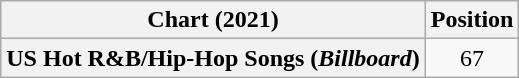<table class="wikitable plainrowheaders" style="text-align:center">
<tr>
<th scope="col">Chart (2021)</th>
<th scope="col">Position</th>
</tr>
<tr>
<th scope="row">US Hot R&B/Hip-Hop Songs (<em>Billboard</em>)</th>
<td>67</td>
</tr>
</table>
